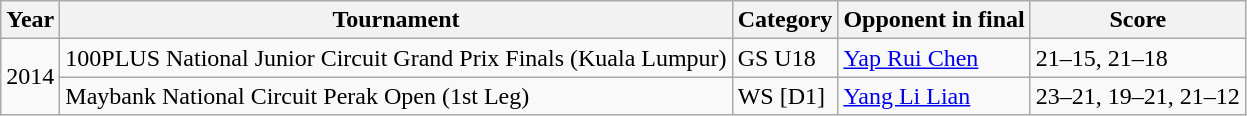<table class="wikitable">
<tr>
<th>Year</th>
<th>Tournament</th>
<th>Category</th>
<th>Opponent in final</th>
<th>Score</th>
</tr>
<tr>
<td rowspan="2">2014</td>
<td align="left"> 100PLUS National Junior Circuit Grand Prix Finals (Kuala Lumpur)</td>
<td align="left">GS U18</td>
<td align="left"> <a href='#'>Yap Rui Chen</a></td>
<td align="left">21–15, 21–18</td>
</tr>
<tr>
<td align="left"> Maybank National Circuit Perak Open (1st Leg)</td>
<td align="left">WS [D1]</td>
<td align="left"> <a href='#'>Yang Li Lian</a></td>
<td align="left">23–21, 19–21, 21–12</td>
</tr>
</table>
